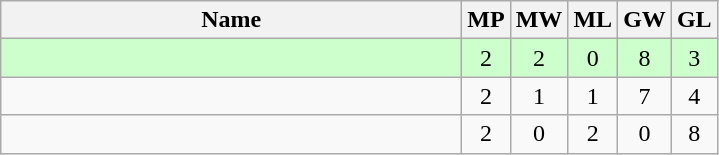<table class=wikitable style="text-align:center">
<tr>
<th width=300>Name</th>
<th width=20>MP</th>
<th width=20>MW</th>
<th width=20>ML</th>
<th width=20>GW</th>
<th width=20>GL</th>
</tr>
<tr style="background-color:#ccffcc;">
<td style="text-align:left;"><strong></strong></td>
<td>2</td>
<td>2</td>
<td>0</td>
<td>8</td>
<td>3</td>
</tr>
<tr>
<td style="text-align:left;"></td>
<td>2</td>
<td>1</td>
<td>1</td>
<td>7</td>
<td>4</td>
</tr>
<tr>
<td style="text-align:left;"></td>
<td>2</td>
<td>0</td>
<td>2</td>
<td>0</td>
<td>8</td>
</tr>
</table>
